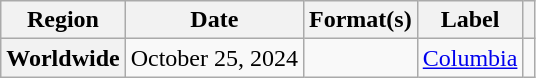<table class="wikitable plainrowheaders">
<tr>
<th scope="col">Region</th>
<th scope="col">Date</th>
<th scope="col">Format(s)</th>
<th scope="col">Label</th>
<th scope="col"></th>
</tr>
<tr>
<th scope="row">Worldwide</th>
<td>October 25, 2024</td>
<td></td>
<td><a href='#'>Columbia</a></td>
<td style="text-align:center;"></td>
</tr>
</table>
